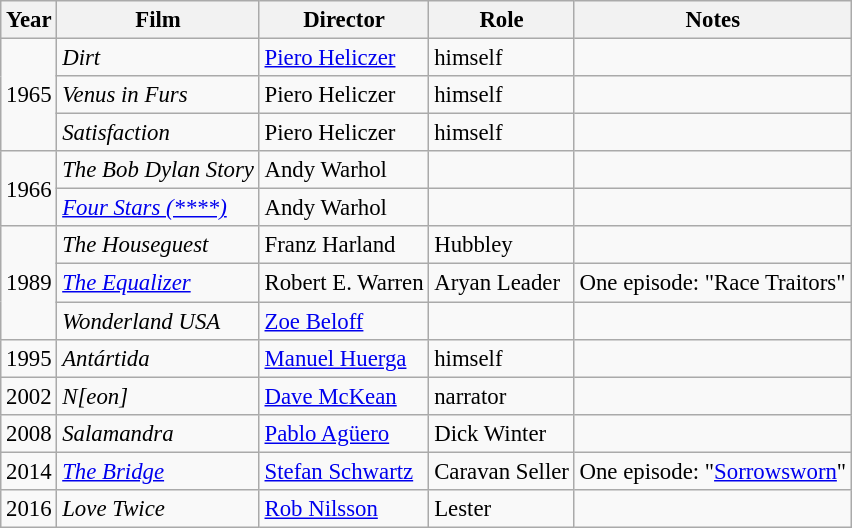<table class="wikitable sortable" style="font-size:95%">
<tr>
<th>Year</th>
<th>Film</th>
<th>Director</th>
<th>Role</th>
<th>Notes</th>
</tr>
<tr>
<td rowspan="3">1965</td>
<td><em>Dirt</em></td>
<td><a href='#'>Piero Heliczer</a></td>
<td>himself</td>
<td></td>
</tr>
<tr>
<td><em>Venus in Furs</em></td>
<td>Piero Heliczer</td>
<td>himself</td>
<td></td>
</tr>
<tr>
<td><em>Satisfaction</em></td>
<td>Piero Heliczer</td>
<td>himself</td>
<td></td>
</tr>
<tr>
<td rowspan="2">1966</td>
<td><em>The Bob Dylan Story</em></td>
<td>Andy Warhol</td>
<td></td>
<td></td>
</tr>
<tr>
<td><em><a href='#'>Four Stars (****)</a></em></td>
<td>Andy Warhol</td>
<td></td>
<td></td>
</tr>
<tr>
<td rowspan="3">1989</td>
<td><em>The Houseguest</em></td>
<td>Franz Harland</td>
<td>Hubbley</td>
<td></td>
</tr>
<tr>
<td><em><a href='#'>The Equalizer</a></em></td>
<td>Robert E. Warren</td>
<td>Aryan Leader</td>
<td>One episode: "Race Traitors"</td>
</tr>
<tr>
<td><em>Wonderland USA</em></td>
<td><a href='#'>Zoe Beloff</a></td>
<td></td>
</tr>
<tr>
<td>1995</td>
<td><em>Antártida</em></td>
<td><a href='#'>Manuel Huerga</a></td>
<td>himself</td>
<td></td>
</tr>
<tr>
<td>2002</td>
<td><em>N[eon]</em></td>
<td><a href='#'>Dave McKean</a></td>
<td>narrator</td>
<td></td>
</tr>
<tr>
<td>2008</td>
<td><em>Salamandra</em></td>
<td><a href='#'>Pablo Agüero</a></td>
<td>Dick Winter</td>
<td></td>
</tr>
<tr>
<td>2014</td>
<td><em><a href='#'>The Bridge</a></em></td>
<td><a href='#'>Stefan Schwartz</a></td>
<td>Caravan Seller</td>
<td>One episode: "<a href='#'>Sorrowsworn</a>"</td>
</tr>
<tr>
<td>2016</td>
<td><em>Love Twice</em></td>
<td><a href='#'>Rob Nilsson</a></td>
<td>Lester</td>
<td></td>
</tr>
</table>
